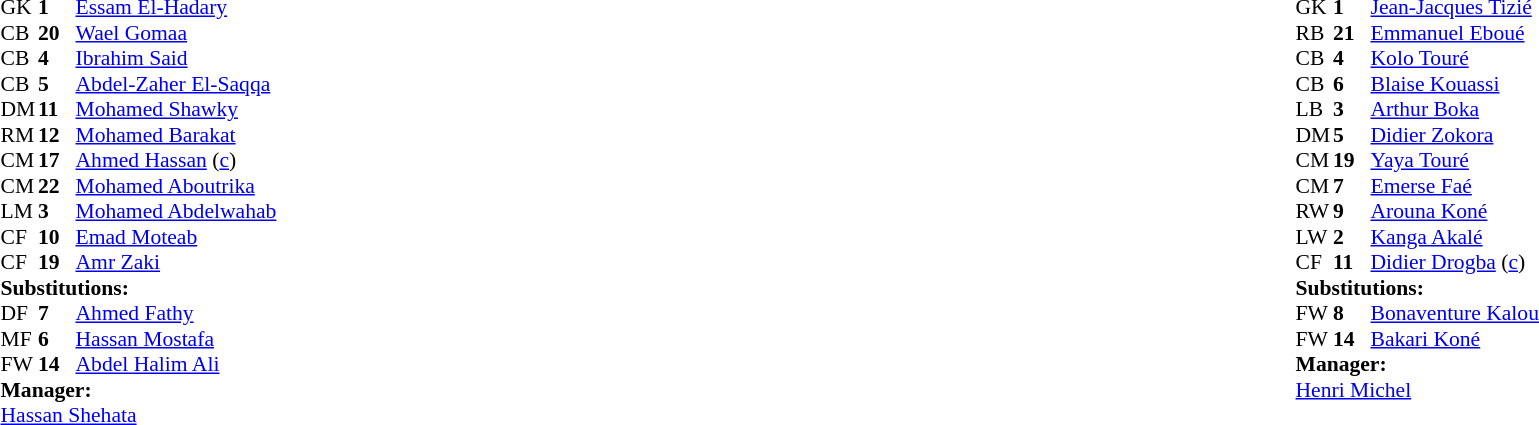<table width="100%">
<tr>
<td valign="top" width="50%"><br><table style="font-size: 90%" cellspacing="0" cellpadding="0">
<tr>
<th width="25"></th>
<th width="25"></th>
</tr>
<tr>
<td>GK</td>
<td><strong>1</strong></td>
<td><a href='#'>Essam El-Hadary</a></td>
</tr>
<tr>
<td>CB</td>
<td><strong>20</strong></td>
<td><a href='#'>Wael Gomaa</a></td>
<td></td>
<td></td>
</tr>
<tr>
<td>CB</td>
<td><strong>4</strong></td>
<td><a href='#'>Ibrahim Said</a></td>
<td></td>
<td></td>
</tr>
<tr>
<td>CB</td>
<td><strong>5</strong></td>
<td><a href='#'>Abdel-Zaher El-Saqqa</a></td>
<td></td>
</tr>
<tr>
<td>DM</td>
<td><strong>11</strong></td>
<td><a href='#'>Mohamed Shawky</a></td>
</tr>
<tr>
<td>RM</td>
<td><strong>12</strong></td>
<td><a href='#'>Mohamed Barakat</a></td>
</tr>
<tr>
<td>CM</td>
<td><strong>17</strong></td>
<td><a href='#'>Ahmed Hassan</a> (<a href='#'>c</a>)</td>
<td></td>
</tr>
<tr>
<td>CM</td>
<td><strong>22</strong></td>
<td><a href='#'>Mohamed Aboutrika</a></td>
</tr>
<tr>
<td>LM</td>
<td><strong>3</strong></td>
<td><a href='#'>Mohamed Abdelwahab</a></td>
</tr>
<tr>
<td>CF</td>
<td><strong>10</strong></td>
<td><a href='#'>Emad Moteab</a></td>
<td></td>
<td></td>
</tr>
<tr>
<td>CF</td>
<td><strong>19</strong></td>
<td><a href='#'>Amr Zaki</a></td>
</tr>
<tr>
<td colspan=3><strong>Substitutions:</strong></td>
</tr>
<tr>
<td>DF</td>
<td><strong>7</strong></td>
<td><a href='#'>Ahmed Fathy</a></td>
<td></td>
<td></td>
</tr>
<tr>
<td>MF</td>
<td><strong>6</strong></td>
<td><a href='#'>Hassan Mostafa</a></td>
<td></td>
<td></td>
</tr>
<tr>
<td>FW</td>
<td><strong>14</strong></td>
<td><a href='#'>Abdel Halim Ali</a></td>
<td></td>
<td></td>
</tr>
<tr>
<td colspan=3><strong>Manager:</strong></td>
</tr>
<tr>
<td colspan=3><a href='#'>Hassan Shehata</a></td>
</tr>
</table>
</td>
<td valign="top" width="50%"><br><table style="font-size: 90%" cellspacing="0" cellpadding="0" align="center">
<tr>
<th width=25></th>
<th width=25></th>
</tr>
<tr>
<td>GK</td>
<td><strong>1</strong></td>
<td><a href='#'>Jean-Jacques Tizié</a></td>
<td></td>
</tr>
<tr>
<td>RB</td>
<td><strong>21</strong></td>
<td><a href='#'>Emmanuel Eboué</a></td>
<td></td>
</tr>
<tr>
<td>CB</td>
<td><strong>4</strong></td>
<td><a href='#'>Kolo Touré</a></td>
</tr>
<tr>
<td>CB</td>
<td><strong>6</strong></td>
<td><a href='#'>Blaise Kouassi</a></td>
<td></td>
</tr>
<tr>
<td>LB</td>
<td><strong>3</strong></td>
<td><a href='#'>Arthur Boka</a></td>
</tr>
<tr>
<td>DM</td>
<td><strong>5</strong></td>
<td><a href='#'>Didier Zokora</a></td>
</tr>
<tr>
<td>CM</td>
<td><strong>19</strong></td>
<td><a href='#'>Yaya Touré</a></td>
<td></td>
<td></td>
</tr>
<tr>
<td>CM</td>
<td><strong>7</strong></td>
<td><a href='#'>Emerse Faé</a></td>
</tr>
<tr>
<td>RW</td>
<td><strong>9</strong></td>
<td><a href='#'>Arouna Koné</a></td>
</tr>
<tr>
<td>LW</td>
<td><strong>2</strong></td>
<td><a href='#'>Kanga Akalé</a></td>
<td></td>
<td></td>
</tr>
<tr>
<td>CF</td>
<td><strong>11</strong></td>
<td><a href='#'>Didier Drogba</a> (<a href='#'>c</a>)</td>
</tr>
<tr>
<td colspan=3><strong>Substitutions:</strong></td>
</tr>
<tr>
<td>FW</td>
<td><strong>8</strong></td>
<td><a href='#'>Bonaventure Kalou</a></td>
<td></td>
<td></td>
</tr>
<tr>
<td>FW</td>
<td><strong>14</strong></td>
<td><a href='#'>Bakari Koné</a></td>
<td></td>
<td></td>
</tr>
<tr>
<td colspan=3><strong>Manager:</strong></td>
</tr>
<tr>
<td colspan=3> <a href='#'>Henri Michel</a></td>
</tr>
</table>
</td>
</tr>
</table>
